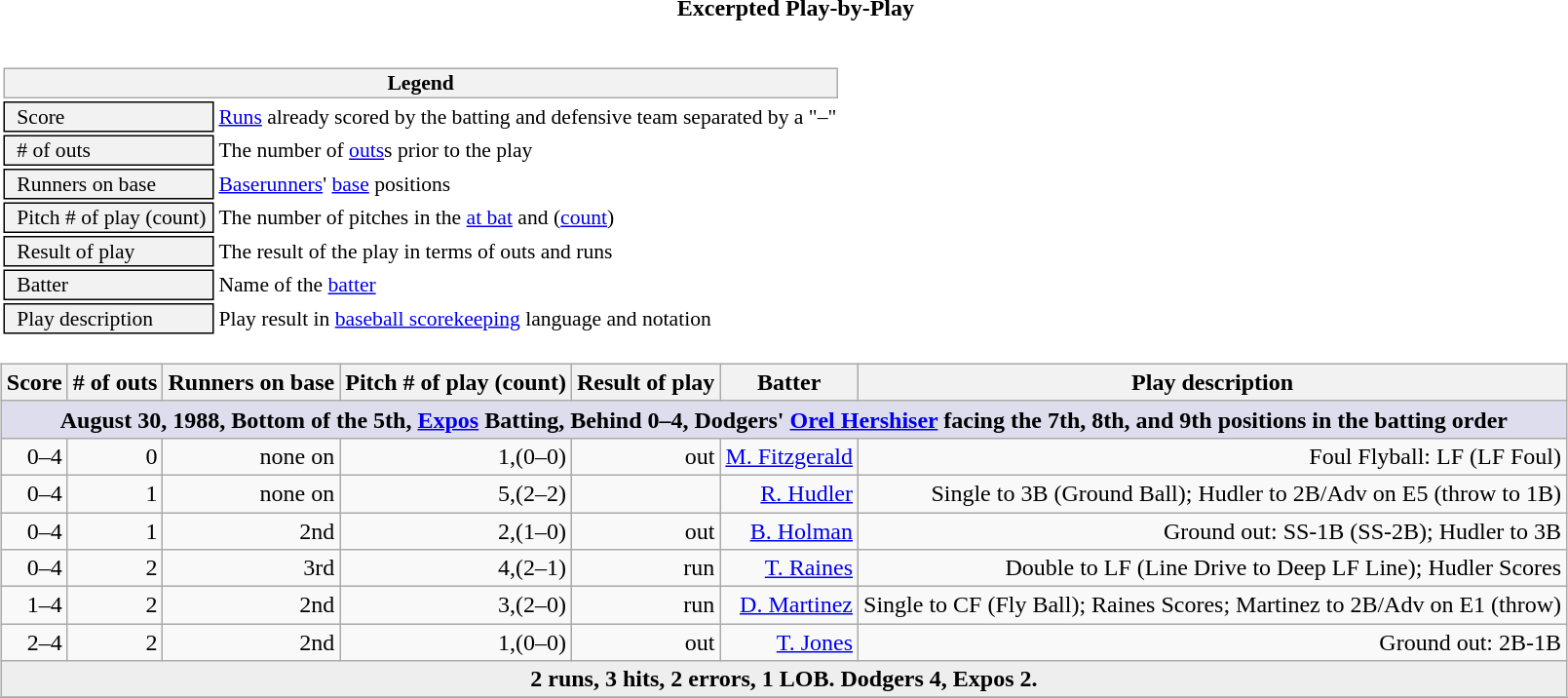<table class="collapsible collapsed" cellpadding="5px">
<tr>
<th colspan="2">Excerpted Play-by-Play</th>
</tr>
<tr>
<td><br><table class="toccolours" style="font-size: 90%; white-space: nowrap;">
<tr>
<th colspan="2" style="background-color: #F2F2F2; border: 1px solid #AAAAAA;">Legend</th>
</tr>
<tr>
<td style="background-color: #F2F2F2; border: 1px solid black;">  Score</td>
<td><a href='#'>Runs</a> already scored by the batting and defensive team separated by a "–"</td>
</tr>
<tr>
<td style="background-color: #F2F2F2; border: 1px solid black">  # of outs</td>
<td>The number of <a href='#'>outs</a>s prior to the play</td>
</tr>
<tr>
<td style="background-color: #F2F2F2; border: 1px solid black">  Runners on base</td>
<td><a href='#'>Baserunners</a>' <a href='#'>base</a> positions</td>
</tr>
<tr>
<td style="background-color: #F2F2F2; border: 1px solid black;">  Pitch # of play (count) </td>
<td>The number of pitches in the <a href='#'>at bat</a> and (<a href='#'>count</a>)</td>
</tr>
<tr>
<td style="background-color: #F2F2F2; border: 1px solid black;">  Result of play</td>
<td>The result of the play in terms of outs and runs</td>
</tr>
<tr>
<td style="background-color: #F2F2F2; border: 1px solid black">  Batter</td>
<td>Name of the <a href='#'>batter</a></td>
</tr>
<tr>
<td style="background-color: #F2F2F2; border: 1px solid black">  Play description</td>
<td>Play result in <a href='#'>baseball scorekeeping</a> language and notation</td>
</tr>
<tr>
</tr>
</table>
<table class="wikitable" style="text-align:right">
<tr>
<th>Score</th>
<th># of outs</th>
<th>Runners on base</th>
<th>Pitch # of play (count)</th>
<th>Result of play</th>
<th>Batter</th>
<th>Play description</th>
</tr>
<tr>
<th style="background:#ddddee;" colspan="8">August 30, 1988, Bottom of the 5th, <a href='#'>Expos</a> Batting, Behind 0–4, Dodgers' <a href='#'>Orel Hershiser</a> facing the 7th, 8th, and 9th positions in the batting order</th>
</tr>
<tr>
<td>0–4</td>
<td>0</td>
<td>none on</td>
<td>1,(0–0)</td>
<td>out</td>
<td><a href='#'>M. Fitzgerald</a></td>
<td>Foul Flyball: LF (LF Foul)</td>
</tr>
<tr>
<td>0–4</td>
<td>1</td>
<td>none on</td>
<td>5,(2–2)</td>
<td></td>
<td><a href='#'>R. Hudler</a></td>
<td>Single to 3B (Ground Ball); Hudler to 2B/Adv on E5 (throw to 1B)</td>
</tr>
<tr>
<td>0–4</td>
<td>1</td>
<td>2nd</td>
<td>2,(1–0)</td>
<td>out</td>
<td><a href='#'>B. Holman</a></td>
<td>Ground out: SS-1B (SS-2B); Hudler to 3B</td>
</tr>
<tr>
<td>0–4</td>
<td>2</td>
<td>3rd</td>
<td>4,(2–1)</td>
<td>run</td>
<td><a href='#'>T. Raines</a></td>
<td>Double to LF (Line Drive to Deep LF Line); Hudler Scores</td>
</tr>
<tr>
<td>1–4</td>
<td>2</td>
<td>2nd</td>
<td>3,(2–0)</td>
<td>run</td>
<td><a href='#'>D. Martinez</a></td>
<td>Single to CF (Fly Ball); Raines Scores; Martinez to 2B/Adv on E1 (throw)</td>
</tr>
<tr>
<td>2–4</td>
<td>2</td>
<td>2nd</td>
<td>1,(0–0)</td>
<td>out</td>
<td><a href='#'>T. Jones</a></td>
<td>Ground out: 2B-1B</td>
</tr>
<tr>
<th style="background:#eeeeee;" colspan="8">2 runs, 3 hits, 2 errors, 1 LOB. Dodgers 4, Expos 2.</th>
</tr>
<tr>
</tr>
</table>
</td>
</tr>
</table>
